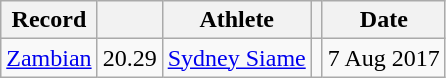<table class="wikitable">
<tr>
<th>Record</th>
<th></th>
<th>Athlete</th>
<th></th>
<th>Date</th>
</tr>
<tr>
<td><a href='#'>Zambian</a></td>
<td>20.29</td>
<td><a href='#'>Sydney Siame</a></td>
<td></td>
<td align=right>7 Aug 2017</td>
</tr>
</table>
